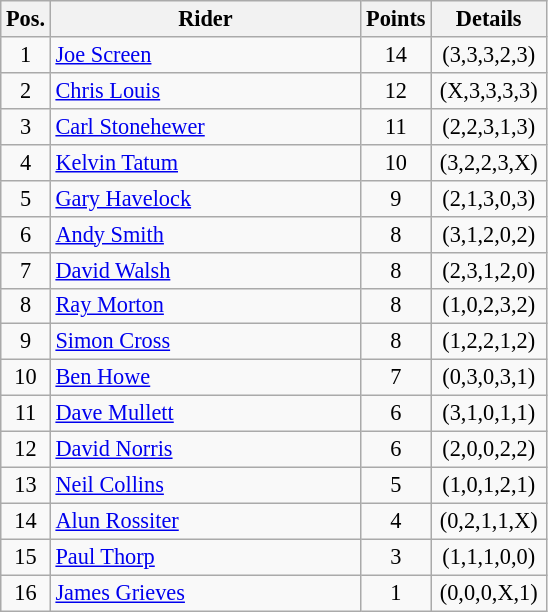<table class=wikitable style="font-size:93%;">
<tr>
<th width=25px>Pos.</th>
<th width=200px>Rider</th>
<th width=40px>Points</th>
<th width=70px>Details</th>
</tr>
<tr align=center >
<td>1</td>
<td align=left><a href='#'>Joe Screen</a></td>
<td>14</td>
<td>(3,3,3,2,3)</td>
</tr>
<tr align=center >
<td>2</td>
<td align=left><a href='#'>Chris Louis</a></td>
<td>12</td>
<td>(X,3,3,3,3)</td>
</tr>
<tr align=center >
<td>3</td>
<td align=left><a href='#'>Carl Stonehewer</a></td>
<td>11</td>
<td>(2,2,3,1,3)</td>
</tr>
<tr align=center >
<td>4</td>
<td align=left><a href='#'>Kelvin Tatum</a></td>
<td>10</td>
<td>(3,2,2,3,X)</td>
</tr>
<tr align=center  >
<td>5</td>
<td align=left><a href='#'>Gary Havelock</a></td>
<td>9</td>
<td>(2,1,3,0,3)</td>
</tr>
<tr align=center  >
<td>6</td>
<td align=left><a href='#'>Andy Smith</a></td>
<td>8</td>
<td>(3,1,2,0,2)</td>
</tr>
<tr align=center  >
<td>7</td>
<td align=left><a href='#'>David Walsh</a></td>
<td>8</td>
<td>(2,3,1,2,0)</td>
</tr>
<tr align=center  >
<td>8</td>
<td align=left><a href='#'>Ray Morton</a></td>
<td>8</td>
<td>(1,0,2,3,2)</td>
</tr>
<tr align=center  >
<td>9</td>
<td align=left><a href='#'>Simon Cross</a></td>
<td>8</td>
<td>(1,2,2,1,2)</td>
</tr>
<tr align=center  >
<td>10</td>
<td align=left><a href='#'>Ben Howe</a></td>
<td>7</td>
<td>(0,3,0,3,1)</td>
</tr>
<tr align=center  >
<td>11</td>
<td align=left><a href='#'>Dave Mullett</a></td>
<td>6</td>
<td>(3,1,0,1,1)</td>
</tr>
<tr align=center  >
<td>12</td>
<td align=left><a href='#'>David Norris</a></td>
<td>6</td>
<td>(2,0,0,2,2)</td>
</tr>
<tr align=center>
<td>13</td>
<td align=left><a href='#'>Neil Collins</a></td>
<td>5</td>
<td>(1,0,1,2,1)</td>
</tr>
<tr align=center>
<td>14</td>
<td align=left><a href='#'>Alun Rossiter</a></td>
<td>4</td>
<td>(0,2,1,1,X)</td>
</tr>
<tr align=center>
<td>15</td>
<td align=left><a href='#'>Paul Thorp</a></td>
<td>3</td>
<td>(1,1,1,0,0)</td>
</tr>
<tr align=center>
<td>16</td>
<td align=left><a href='#'>James Grieves</a></td>
<td>1</td>
<td>(0,0,0,X,1)</td>
</tr>
</table>
